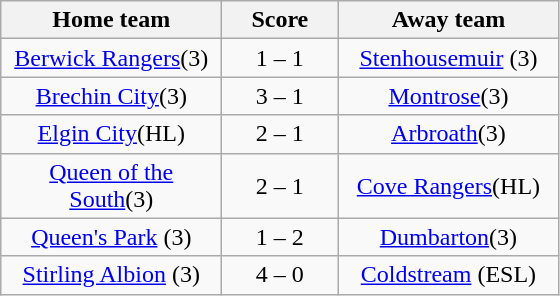<table class="wikitable" style="text-align: center">
<tr>
<th width=140>Home team</th>
<th width=70>Score</th>
<th width=140>Away team</th>
</tr>
<tr>
<td><a href='#'>Berwick Rangers</a>(3)</td>
<td>1 – 1</td>
<td><a href='#'>Stenhousemuir</a> (3)</td>
</tr>
<tr>
<td><a href='#'>Brechin City</a>(3)</td>
<td>3 – 1</td>
<td><a href='#'>Montrose</a>(3)</td>
</tr>
<tr>
<td><a href='#'>Elgin City</a>(HL)</td>
<td>2 – 1</td>
<td><a href='#'>Arbroath</a>(3)</td>
</tr>
<tr>
<td><a href='#'>Queen of the South</a>(3)</td>
<td>2 – 1</td>
<td><a href='#'>Cove Rangers</a>(HL)</td>
</tr>
<tr>
<td><a href='#'>Queen's Park</a> (3)</td>
<td>1 – 2</td>
<td><a href='#'>Dumbarton</a>(3)</td>
</tr>
<tr>
<td><a href='#'>Stirling Albion</a> (3)</td>
<td>4 – 0</td>
<td><a href='#'>Coldstream</a> (ESL)</td>
</tr>
</table>
